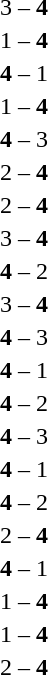<table style="text-align:center">
<tr>
<th width=223></th>
<th width=100></th>
<th width=223></th>
</tr>
<tr>
<td align=right></td>
<td>3 – <strong>4</strong></td>
<td align=left></td>
</tr>
<tr>
<td align=right></td>
<td>1 – <strong>4</strong></td>
<td align=left></td>
</tr>
<tr>
<td align=right></td>
<td><strong>4</strong> – 1</td>
<td align=left></td>
</tr>
<tr>
<td align=right></td>
<td>1 – <strong>4</strong></td>
<td align=left></td>
</tr>
<tr>
<td align=right></td>
<td><strong>4</strong> – 3</td>
<td align=left></td>
</tr>
<tr>
<td align=right></td>
<td>2 – <strong>4</strong></td>
<td align=left></td>
</tr>
<tr>
<td align=right></td>
<td>2 – <strong>4</strong></td>
<td align=left></td>
</tr>
<tr>
<td align=right></td>
<td>3 – <strong>4</strong></td>
<td align=left></td>
</tr>
<tr>
<td align=right></td>
<td><strong>4</strong> – 2</td>
<td align=left></td>
</tr>
<tr>
<td align=right></td>
<td>3 – <strong>4</strong></td>
<td align=left></td>
</tr>
<tr>
<td align=right></td>
<td><strong>4</strong> – 3</td>
<td align=left></td>
</tr>
<tr>
<td align=right></td>
<td><strong>4</strong> – 1</td>
<td align=left></td>
</tr>
<tr>
<td align=right></td>
<td><strong>4</strong> – 2</td>
<td align=left></td>
</tr>
<tr>
<td align=right></td>
<td><strong>4</strong> – 3</td>
<td align=left></td>
</tr>
<tr>
<td align=right></td>
<td><strong>4</strong> – 1</td>
<td align=left></td>
</tr>
<tr>
<td align=right></td>
<td><strong>4</strong> – 2</td>
<td align=left></td>
</tr>
<tr>
<td align=right></td>
<td>2 – <strong>4</strong></td>
<td align=left></td>
</tr>
<tr>
<td align=right></td>
<td><strong>4</strong> – 1</td>
<td align=left></td>
</tr>
<tr>
<td align=right></td>
<td>1 – <strong>4</strong></td>
<td align=left></td>
</tr>
<tr>
<td align=right></td>
<td>1 – <strong>4</strong></td>
<td align=left></td>
</tr>
<tr>
<td align=right></td>
<td>2 – <strong>4</strong></td>
<td align=left></td>
</tr>
</table>
